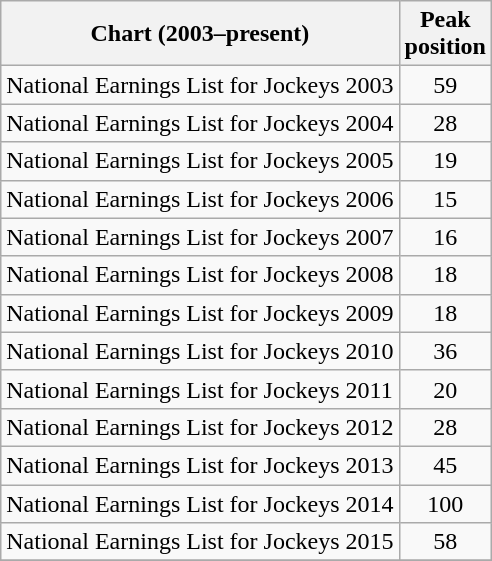<table class="wikitable sortable">
<tr>
<th>Chart (2003–present)</th>
<th>Peak<br>position</th>
</tr>
<tr>
<td>National Earnings List for Jockeys 2003</td>
<td style="text-align:center;">59</td>
</tr>
<tr>
<td>National Earnings List for Jockeys 2004</td>
<td style="text-align:center;">28</td>
</tr>
<tr>
<td>National Earnings List for Jockeys 2005</td>
<td style="text-align:center;">19</td>
</tr>
<tr>
<td>National Earnings List for Jockeys 2006</td>
<td style="text-align:center;">15</td>
</tr>
<tr>
<td>National Earnings List for Jockeys 2007</td>
<td style="text-align:center;">16</td>
</tr>
<tr>
<td>National Earnings List for Jockeys 2008</td>
<td style="text-align:center;">18</td>
</tr>
<tr>
<td>National Earnings List for Jockeys 2009</td>
<td style="text-align:center;">18</td>
</tr>
<tr>
<td>National Earnings List for Jockeys 2010</td>
<td style="text-align:center;">36</td>
</tr>
<tr>
<td>National Earnings List for Jockeys 2011</td>
<td style="text-align:center;">20</td>
</tr>
<tr>
<td>National Earnings List for Jockeys 2012</td>
<td style="text-align:center;">28</td>
</tr>
<tr>
<td>National Earnings List for Jockeys 2013</td>
<td style="text-align:center;">45</td>
</tr>
<tr>
<td>National Earnings List for Jockeys 2014</td>
<td style="text-align:center;">100</td>
</tr>
<tr>
<td>National Earnings List for Jockeys 2015</td>
<td style="text-align:center;">58</td>
</tr>
<tr>
</tr>
</table>
